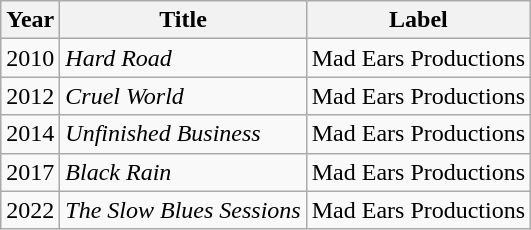<table class="wikitable sortable">
<tr>
<th>Year</th>
<th>Title</th>
<th>Label</th>
</tr>
<tr>
<td>2010</td>
<td><em>Hard Road</em></td>
<td Mad Ears Productions>Mad Ears Productions</td>
</tr>
<tr>
<td>2012</td>
<td><em>Cruel World</em></td>
<td Mad Ears Productions>Mad Ears Productions</td>
</tr>
<tr>
<td>2014</td>
<td><em>Unfinished Business</em></td>
<td Mad Ears Productions>Mad Ears Productions</td>
</tr>
<tr>
<td>2017</td>
<td><em>Black Rain</em></td>
<td Mad Ears Productions>Mad Ears Productions</td>
</tr>
<tr>
<td>2022</td>
<td><em>The Slow Blues Sessions</em></td>
<td Mad Ears Productions>Mad Ears Productions</td>
</tr>
</table>
